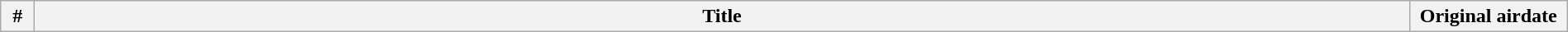<table class="wikitable plainrowheaders" style="width:100%; margin:auto;">
<tr>
<th width="20">#</th>
<th>Title</th>
<th width="120">Original airdate<br>
 



</th>
</tr>
</table>
